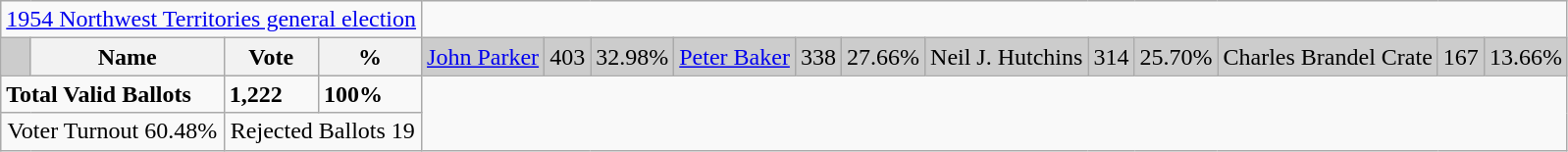<table class="wikitable">
<tr>
<td colspan=4 align=center><a href='#'>1954 Northwest Territories general election</a></td>
</tr>
<tr bgcolor="CCCCCC">
<td></td>
<th><strong>Name </strong></th>
<th><strong>Vote</strong></th>
<th><strong>%</strong><br></th>
<td><a href='#'>John Parker</a></td>
<td>403</td>
<td>32.98%<br></td>
<td><a href='#'>Peter Baker</a></td>
<td>338</td>
<td>27.66%<br></td>
<td>Neil J. Hutchins</td>
<td>314</td>
<td>25.70%<br></td>
<td>Charles Brandel Crate</td>
<td>167</td>
<td>13.66%</td>
</tr>
<tr>
<td colspan=2><strong>Total Valid Ballots</strong></td>
<td><strong>1,222</strong></td>
<td><strong>100%</strong></td>
</tr>
<tr>
<td colspan=2 align=center>Voter Turnout 60.48%</td>
<td colspan=2 align=center>Rejected Ballots 19</td>
</tr>
</table>
